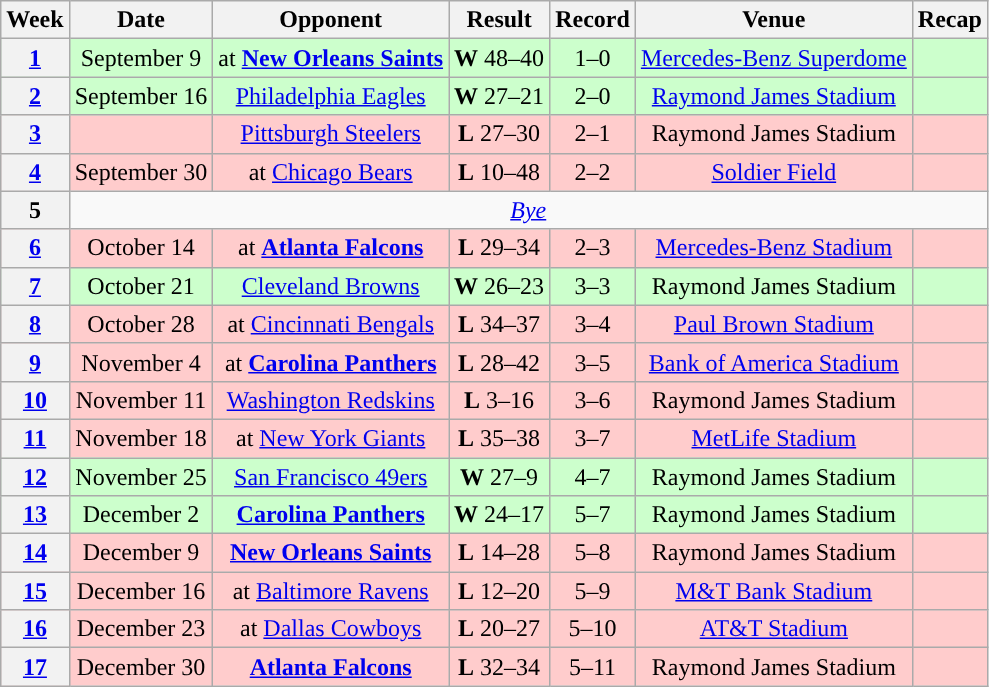<table class="wikitable" style="text-align:center">
<tr>
<th>Week</th>
<th>Date</th>
<th>Opponent</th>
<th>Result</th>
<th>Record</th>
<th>Venue</th>
<th>Recap</th>
</tr>
<tr style="background:#cfc">
<th><a href='#'>1</a></th>
<td>September 9</td>
<td>at <strong><a href='#'>New Orleans Saints</a></strong></td>
<td><strong>W</strong> 48–40</td>
<td>1–0</td>
<td><a href='#'>Mercedes-Benz Superdome</a></td>
<td></td>
</tr>
<tr style="background:#cfc">
<th><a href='#'>2</a></th>
<td>September 16</td>
<td><a href='#'>Philadelphia Eagles</a></td>
<td><strong>W</strong> 27–21</td>
<td>2–0</td>
<td><a href='#'>Raymond James Stadium</a></td>
<td></td>
</tr>
<tr style="background:#fcc">
<th><a href='#'>3</a></th>
<td></td>
<td><a href='#'>Pittsburgh Steelers</a></td>
<td><strong>L</strong> 27–30</td>
<td>2–1</td>
<td>Raymond James Stadium</td>
<td></td>
</tr>
<tr style="background:#fcc">
<th><a href='#'>4</a></th>
<td>September 30</td>
<td>at <a href='#'>Chicago Bears</a></td>
<td><strong>L</strong> 10–48</td>
<td>2–2</td>
<td><a href='#'>Soldier Field</a></td>
<td></td>
</tr>
<tr>
<th>5</th>
<td colspan="6"><em><a href='#'>Bye</a></em></td>
</tr>
<tr style="background:#fcc">
<th><a href='#'>6</a></th>
<td>October 14</td>
<td>at <strong><a href='#'>Atlanta Falcons</a></strong></td>
<td><strong>L</strong> 29–34</td>
<td>2–3</td>
<td><a href='#'>Mercedes-Benz Stadium</a></td>
<td></td>
</tr>
<tr style="background:#cfc">
<th><a href='#'>7</a></th>
<td>October 21</td>
<td><a href='#'>Cleveland Browns</a></td>
<td><strong>W</strong> 26–23 </td>
<td>3–3</td>
<td>Raymond James Stadium</td>
<td></td>
</tr>
<tr style="background:#fcc">
<th><a href='#'>8</a></th>
<td>October 28</td>
<td>at <a href='#'>Cincinnati Bengals</a></td>
<td><strong>L</strong> 34–37</td>
<td>3–4</td>
<td><a href='#'>Paul Brown Stadium</a></td>
<td></td>
</tr>
<tr style="background:#fcc">
<th><a href='#'>9</a></th>
<td>November 4</td>
<td>at <strong><a href='#'>Carolina Panthers</a></strong></td>
<td><strong>L</strong> 28–42</td>
<td>3–5</td>
<td><a href='#'>Bank of America Stadium</a></td>
<td></td>
</tr>
<tr style="background:#fcc">
<th><a href='#'>10</a></th>
<td>November 11</td>
<td><a href='#'>Washington Redskins</a></td>
<td><strong>L</strong> 3–16</td>
<td>3–6</td>
<td>Raymond James Stadium</td>
<td></td>
</tr>
<tr style="background:#fcc">
<th><a href='#'>11</a></th>
<td>November 18</td>
<td>at <a href='#'>New York Giants</a></td>
<td><strong>L</strong> 35–38</td>
<td>3–7</td>
<td><a href='#'>MetLife Stadium</a></td>
<td></td>
</tr>
<tr style="background:#cfc">
<th><a href='#'>12</a></th>
<td>November 25</td>
<td><a href='#'>San Francisco 49ers</a></td>
<td><strong>W</strong> 27–9</td>
<td>4–7</td>
<td>Raymond James Stadium</td>
<td></td>
</tr>
<tr style="background:#cfc">
<th><a href='#'>13</a></th>
<td>December 2</td>
<td><strong><a href='#'>Carolina Panthers</a></strong></td>
<td><strong>W</strong> 24–17</td>
<td>5–7</td>
<td>Raymond James Stadium</td>
<td></td>
</tr>
<tr style="background:#fcc">
<th><a href='#'>14</a></th>
<td>December 9</td>
<td><strong><a href='#'>New Orleans Saints</a></strong></td>
<td><strong>L</strong> 14–28</td>
<td>5–8</td>
<td>Raymond James Stadium</td>
<td></td>
</tr>
<tr style="background:#fcc">
<th><a href='#'>15</a></th>
<td>December 16</td>
<td>at <a href='#'>Baltimore Ravens</a></td>
<td><strong>L</strong> 12–20</td>
<td>5–9</td>
<td><a href='#'>M&T Bank Stadium</a></td>
<td></td>
</tr>
<tr style="background:#fcc">
<th><a href='#'>16</a></th>
<td>December 23</td>
<td>at <a href='#'>Dallas Cowboys</a></td>
<td><strong>L</strong> 20–27</td>
<td>5–10</td>
<td><a href='#'>AT&T Stadium</a></td>
<td></td>
</tr>
<tr style="background:#fcc">
<th><a href='#'>17</a></th>
<td>December 30</td>
<td><strong><a href='#'>Atlanta Falcons</a></strong></td>
<td><strong>L</strong> 32–34</td>
<td>5–11</td>
<td>Raymond James Stadium</td>
<td></td>
</tr>
</table>
